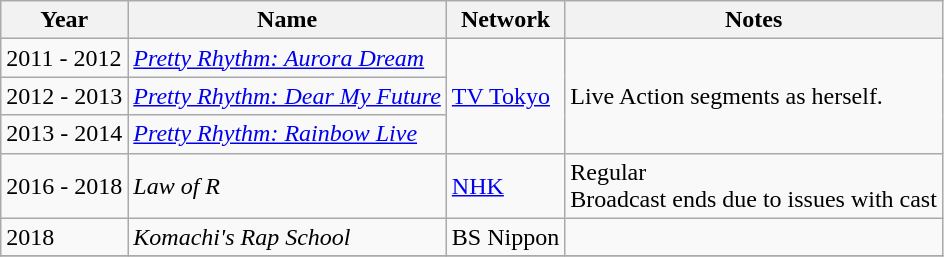<table class="wikitable">
<tr>
<th>Year</th>
<th>Name</th>
<th>Network</th>
<th>Notes</th>
</tr>
<tr>
<td>2011 - 2012</td>
<td><em><a href='#'>Pretty Rhythm: Aurora Dream</a></em></td>
<td rowspan="3"><a href='#'>TV Tokyo</a></td>
<td rowspan="3">Live Action segments as herself.</td>
</tr>
<tr>
<td>2012 - 2013</td>
<td><em><a href='#'>Pretty Rhythm: Dear My Future</a></em></td>
</tr>
<tr>
<td>2013 - 2014</td>
<td><em><a href='#'>Pretty Rhythm: Rainbow Live</a></em></td>
</tr>
<tr>
<td>2016 - 2018</td>
<td><em>Law of R</em></td>
<td><a href='#'>NHK</a></td>
<td>Regular<br>Broadcast ends due to issues with cast</td>
</tr>
<tr>
<td>2018</td>
<td><em>Komachi's Rap School</em></td>
<td>BS Nippon</td>
<td></td>
</tr>
<tr>
</tr>
</table>
